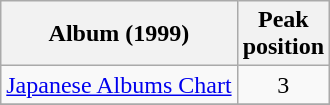<table class="wikitable sortable">
<tr>
<th>Album (1999)</th>
<th>Peak<br>position</th>
</tr>
<tr>
<td><a href='#'>Japanese Albums Chart</a></td>
<td style="text-align:center;">3</td>
</tr>
<tr>
</tr>
</table>
